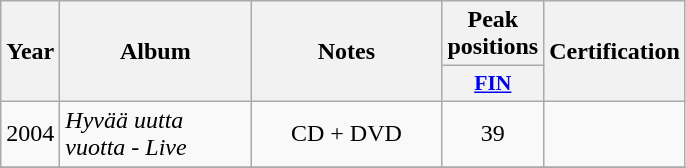<table class="wikitable">
<tr>
<th align="center" rowspan="2" width="10">Year</th>
<th align="center" rowspan="2" width="120">Album</th>
<th align="center" rowspan="2" width="120">Notes</th>
<th align="center" colspan="1" width="20">Peak positions</th>
<th align="center" rowspan="2" width="70">Certification</th>
</tr>
<tr>
<th scope="col" style="width:3em;font-size:90%;"><a href='#'>FIN</a><br></th>
</tr>
<tr>
<td style="text-align:center;">2004</td>
<td><em>Hyvää uutta vuotta - Live</em></td>
<td style="text-align:center;">CD + DVD</td>
<td style="text-align:center;">39</td>
<td style="text-align:center;"></td>
</tr>
<tr>
</tr>
</table>
